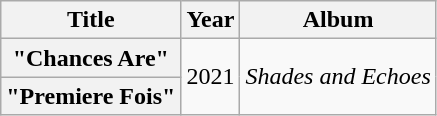<table class="wikitable plainrowheaders">
<tr>
<th>Title</th>
<th>Year</th>
<th>Album</th>
</tr>
<tr>
<th scope="row">"Chances Are"</th>
<td rowspan="2">2021</td>
<td rowspan="2"><em>Shades and Echoes</em></td>
</tr>
<tr>
<th scope="row">"Premiere Fois"</th>
</tr>
</table>
